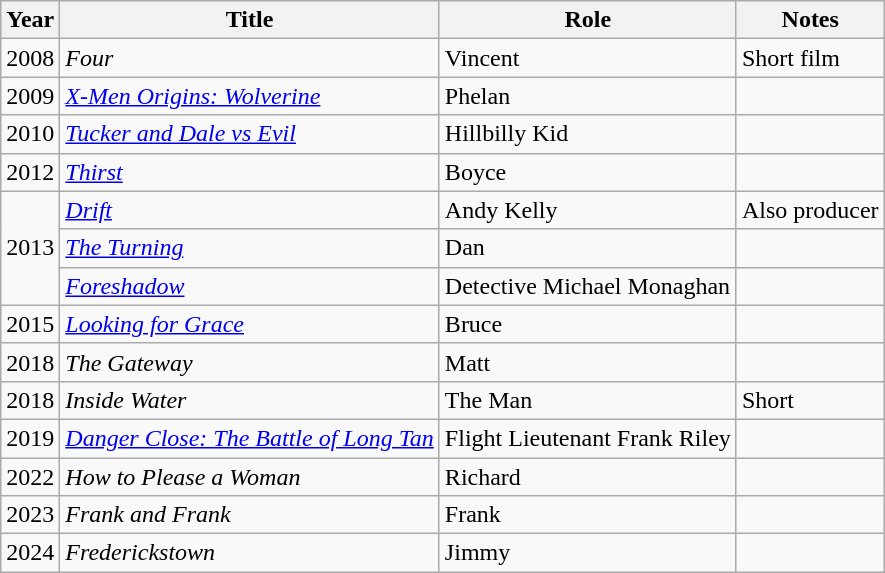<table class="wikitable sortable">
<tr>
<th>Year</th>
<th>Title</th>
<th>Role</th>
<th class="unsortable">Notes</th>
</tr>
<tr>
<td>2008</td>
<td><em>Four</em></td>
<td>Vincent</td>
<td>Short film</td>
</tr>
<tr>
<td>2009</td>
<td><em><a href='#'>X-Men Origins: Wolverine</a></em></td>
<td>Phelan</td>
<td></td>
</tr>
<tr>
<td>2010</td>
<td><em><a href='#'>Tucker and Dale vs Evil</a></em></td>
<td>Hillbilly Kid</td>
<td></td>
</tr>
<tr>
<td>2012</td>
<td><em><a href='#'>Thirst</a></em></td>
<td>Boyce</td>
<td></td>
</tr>
<tr>
<td rowspan=3>2013</td>
<td><em><a href='#'>Drift</a></em></td>
<td>Andy Kelly</td>
<td>Also producer</td>
</tr>
<tr>
<td><em><a href='#'>The Turning</a></em></td>
<td>Dan</td>
<td></td>
</tr>
<tr>
<td><em><a href='#'>Foreshadow</a></em></td>
<td>Detective Michael Monaghan</td>
<td></td>
</tr>
<tr>
<td>2015</td>
<td><em><a href='#'>Looking for Grace</a></em></td>
<td>Bruce</td>
<td></td>
</tr>
<tr>
<td>2018</td>
<td><em>The Gateway</em></td>
<td>Matt</td>
<td></td>
</tr>
<tr>
<td>2018</td>
<td><em>Inside Water</em></td>
<td>The Man</td>
<td>Short</td>
</tr>
<tr>
<td>2019</td>
<td><em><a href='#'>Danger Close: The Battle of Long Tan</a></em></td>
<td rowspan="1">Flight Lieutenant Frank Riley</td>
<td></td>
</tr>
<tr>
<td>2022</td>
<td><em>How to Please a Woman</em></td>
<td>Richard</td>
<td></td>
</tr>
<tr>
<td>2023</td>
<td><em>Frank and Frank</em></td>
<td>Frank</td>
<td></td>
</tr>
<tr>
<td>2024</td>
<td><em>Frederickstown</em></td>
<td>Jimmy</td>
<td></td>
</tr>
</table>
